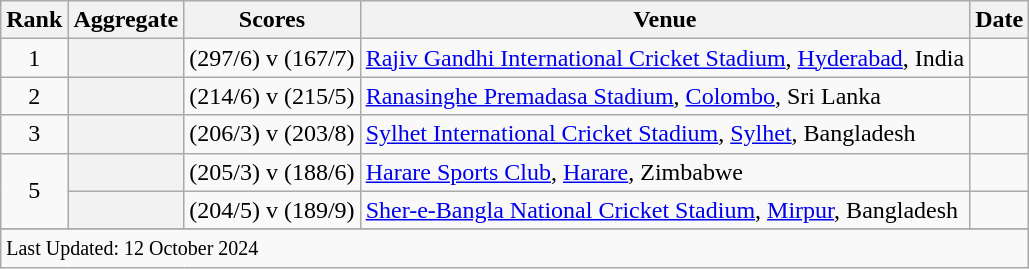<table class="wikitable plainrowheaders sortable">
<tr>
<th scope=col>Rank</th>
<th scope=col>Aggregate</th>
<th scope=col>Scores</th>
<th scope=col>Venue</th>
<th scope=col>Date</th>
</tr>
<tr>
<td align=center>1</td>
<th scope=row style=text-align:center;></th>
<td> (297/6) v  (167/7)</td>
<td><a href='#'>Rajiv Gandhi International Cricket Stadium</a>, <a href='#'>Hyderabad</a>, India</td>
<td></td>
</tr>
<tr>
<td align=center>2</td>
<th scope=row style=text-align:center;></th>
<td> (214/6) v  (215/5)</td>
<td><a href='#'>Ranasinghe Premadasa Stadium</a>, <a href='#'>Colombo</a>, Sri Lanka</td>
<td></td>
</tr>
<tr>
<td align=center>3</td>
<th scope=row style=text-align:center;></th>
<td> (206/3) v  (203/8)</td>
<td><a href='#'>Sylhet International Cricket Stadium</a>, <a href='#'>Sylhet</a>, Bangladesh</td>
<td></td>
</tr>
<tr>
<td align=center rowspan=2>5</td>
<th scope=row style=text-align:center;></th>
<td> (205/3) v  (188/6)</td>
<td><a href='#'>Harare Sports Club</a>, <a href='#'>Harare</a>, Zimbabwe</td>
<td></td>
</tr>
<tr>
<th scope=row style=text-align:center;></th>
<td> (204/5) v  (189/9)</td>
<td><a href='#'>Sher-e-Bangla National Cricket Stadium</a>, <a href='#'>Mirpur</a>, Bangladesh</td>
<td></td>
</tr>
<tr>
</tr>
<tr class=sortbottom>
<td colspan=5><small>Last Updated: 12 October 2024</small></td>
</tr>
</table>
